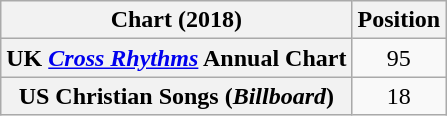<table class="wikitable sortable plainrowheaders" style="text-align:center;">
<tr>
<th scope="col">Chart (2018)</th>
<th scope="col">Position</th>
</tr>
<tr>
<th scope="row">UK <em><a href='#'>Cross Rhythms</a></em> Annual Chart</th>
<td>95</td>
</tr>
<tr>
<th scope="row">US Christian Songs (<em>Billboard</em>)</th>
<td>18</td>
</tr>
</table>
